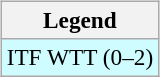<table>
<tr style="vertical-align:top">
<td><br><table class=wikitable style=font-size:97%>
<tr>
<th>Legend</th>
</tr>
<tr style="background:#cffcff">
<td>ITF WTT (0–2)</td>
</tr>
</table>
</td>
<td></td>
</tr>
</table>
